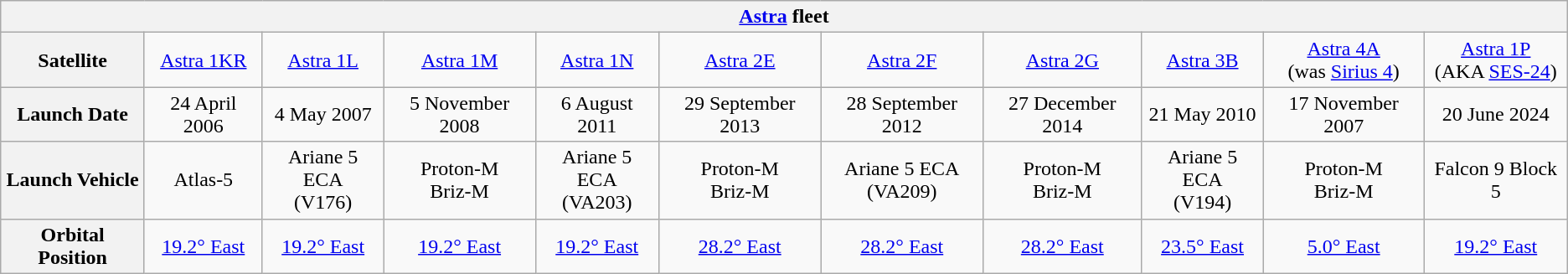<table class="wikitable" style="text-align:center">
<tr>
<th colspan=11><a href='#'>Astra</a> fleet</th>
</tr>
<tr>
<th>Satellite</th>
<td><a href='#'>Astra 1KR</a></td>
<td><a href='#'>Astra 1L</a></td>
<td><a href='#'>Astra 1M</a></td>
<td><a href='#'>Astra 1N</a></td>
<td><a href='#'>Astra 2E</a></td>
<td><a href='#'>Astra 2F</a></td>
<td><a href='#'>Astra 2G</a></td>
<td><a href='#'>Astra 3B</a></td>
<td><a href='#'>Astra 4A</a><br>(was <a href='#'>Sirius 4</a>)</td>
<td><a href='#'>Astra 1P</a><br>(AKA <a href='#'>SES-24</a>)</td>
</tr>
<tr>
<th>Launch Date</th>
<td>24 April 2006</td>
<td>4 May 2007</td>
<td>5 November 2008</td>
<td>6 August 2011</td>
<td>29 September 2013</td>
<td>28 September 2012</td>
<td>27 December 2014</td>
<td>21 May 2010</td>
<td>17 November 2007</td>
<td>20 June 2024</td>
</tr>
<tr>
<th>Launch Vehicle</th>
<td>Atlas-5</td>
<td>Ariane 5 ECA<br>(V176)</td>
<td>Proton-M<br>Briz-M</td>
<td>Ariane 5 ECA<br>(VA203)</td>
<td>Proton-M<br>Briz-M</td>
<td>Ariane 5 ECA<br>(VA209)</td>
<td>Proton-M<br>Briz-M</td>
<td>Ariane 5 ECA<br>(V194)</td>
<td>Proton-M<br>Briz-M</td>
<td>Falcon 9 Block 5</td>
</tr>
<tr>
<th>Orbital Position</th>
<td><a href='#'>19.2° East</a></td>
<td><a href='#'>19.2° East</a></td>
<td><a href='#'>19.2° East</a></td>
<td><a href='#'>19.2° East</a></td>
<td><a href='#'>28.2° East</a></td>
<td><a href='#'>28.2° East</a></td>
<td><a href='#'>28.2° East</a></td>
<td><a href='#'>23.5° East</a></td>
<td><a href='#'>5.0° East</a></td>
<td><a href='#'>19.2° East</a></td>
</tr>
</table>
